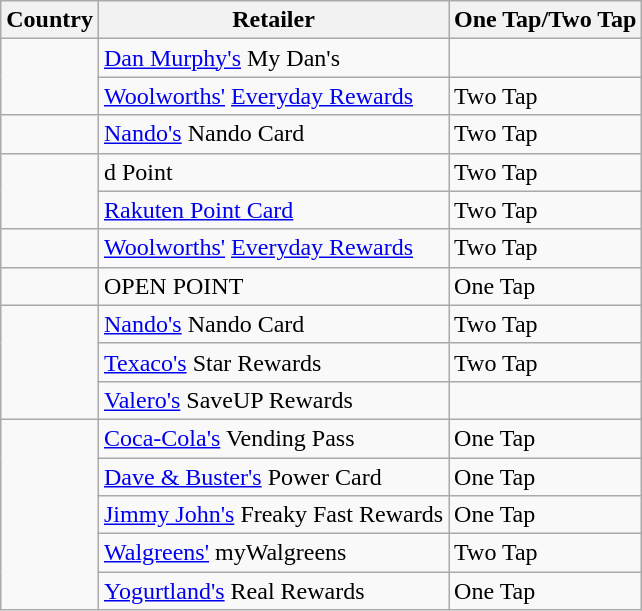<table class="wikitable sortable">
<tr>
<th>Country</th>
<th>Retailer</th>
<th>One Tap/Two Tap</th>
</tr>
<tr>
<td rowspan="2"></td>
<td><a href='#'>Dan Murphy's</a> My Dan's</td>
<td></td>
</tr>
<tr>
<td><a href='#'>Woolworths'</a> <a href='#'>Everyday Rewards</a></td>
<td>Two Tap</td>
</tr>
<tr>
<td></td>
<td><a href='#'>Nando's</a> Nando Card</td>
<td>Two Tap</td>
</tr>
<tr>
<td rowspan="2"></td>
<td>d Point</td>
<td>Two Tap</td>
</tr>
<tr>
<td><a href='#'>Rakuten Point Card</a></td>
<td>Two Tap</td>
</tr>
<tr>
<td></td>
<td><a href='#'>Woolworths'</a> <a href='#'>Everyday Rewards</a></td>
<td>Two Tap</td>
</tr>
<tr>
<td></td>
<td>OPEN POINT</td>
<td>One Tap</td>
</tr>
<tr>
<td rowspan="3"></td>
<td><a href='#'>Nando's</a> Nando Card</td>
<td>Two Tap</td>
</tr>
<tr>
<td><a href='#'>Texaco's</a> Star Rewards</td>
<td>Two Tap</td>
</tr>
<tr>
<td><a href='#'>Valero's</a> SaveUP Rewards</td>
<td></td>
</tr>
<tr>
<td rowspan="5"></td>
<td><a href='#'>Coca-Cola's</a> Vending Pass</td>
<td>One Tap</td>
</tr>
<tr>
<td><a href='#'>Dave & Buster's</a> Power Card</td>
<td>One Tap</td>
</tr>
<tr>
<td><a href='#'>Jimmy John's</a> Freaky Fast Rewards</td>
<td>One Tap</td>
</tr>
<tr>
<td><a href='#'>Walgreens'</a> myWalgreens</td>
<td>Two Tap</td>
</tr>
<tr>
<td><a href='#'>Yogurtland's</a> Real Rewards</td>
<td>One Tap</td>
</tr>
</table>
